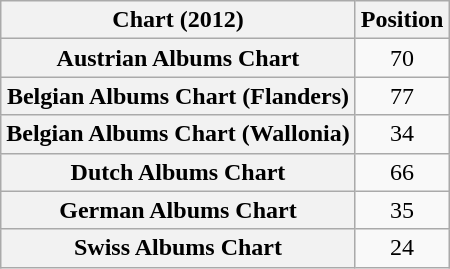<table class="wikitable sortable plainrowheaders">
<tr>
<th scope="col">Chart (2012)</th>
<th scope="col">Position</th>
</tr>
<tr>
<th scope="row">Austrian Albums Chart</th>
<td style="text-align:center;">70</td>
</tr>
<tr>
<th scope="row">Belgian Albums Chart (Flanders)</th>
<td style="text-align:center;">77</td>
</tr>
<tr>
<th scope="row">Belgian Albums Chart (Wallonia)</th>
<td style="text-align:center;">34</td>
</tr>
<tr>
<th scope="row">Dutch Albums Chart</th>
<td style="text-align:center;">66</td>
</tr>
<tr>
<th scope="row">German Albums Chart</th>
<td style="text-align:center;">35</td>
</tr>
<tr>
<th scope="row">Swiss Albums Chart</th>
<td style="text-align:center;">24</td>
</tr>
</table>
